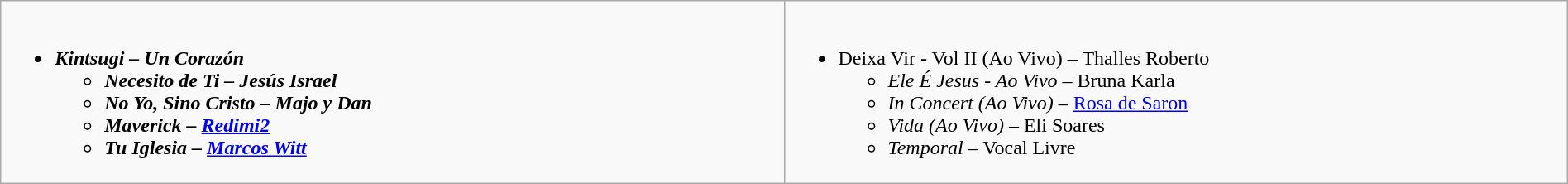<table class="wikitable" width="100%">
<tr>
<td style="vertical-align:top;" width="50%"><br><ul><li><strong><em>Kintsugi<em> – Un Corazón<strong><ul><li></em>Necesito de Ti<em> – Jesús Israel</li><li></em>No Yo, Sino Cristo<em> – Majo y Dan</li><li></em>Maverick<em> – <a href='#'>Redimi2</a></li><li></em>Tu Iglesia<em> – <a href='#'>Marcos Witt</a></li></ul></li></ul></td>
<td style="vertical-align:top;" width="50%"><br><ul><li></em></strong>Deixa Vir - Vol II (Ao Vivo)</em> – Thalles Roberto</strong><ul><li><em>Ele É Jesus - Ao Vivo</em> – Bruna Karla</li><li><em>In Concert (Ao Vivo)</em> – <a href='#'>Rosa de Saron</a></li><li><em>Vida (Ao Vivo)</em> – Eli Soares</li><li><em>Temporal</em> – Vocal Livre</li></ul></li></ul></td>
</tr>
</table>
